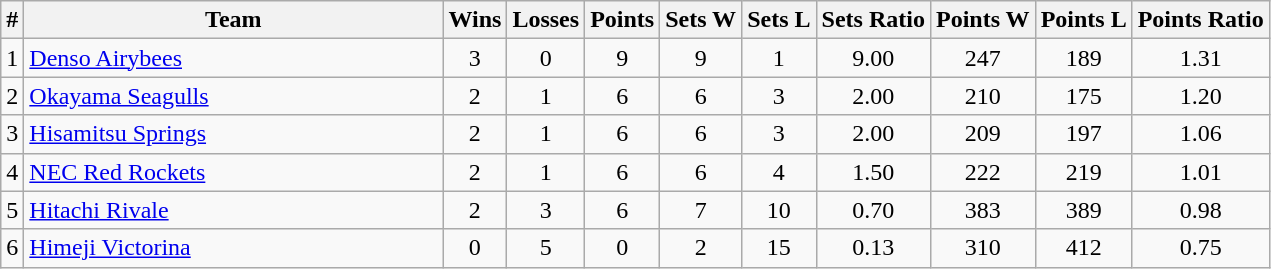<table class="wikitable" style="text-align: center;">
<tr>
<th>#</th>
<th>Team</th>
<th>Wins</th>
<th>Losses</th>
<th>Points</th>
<th>Sets W</th>
<th>Sets L</th>
<th>Sets Ratio</th>
<th>Points W</th>
<th>Points L</th>
<th>Points Ratio</th>
</tr>
<tr>
<td>1</td>
<td style="width: 17em; text-align: left;"><a href='#'>Denso Airybees</a></td>
<td>3</td>
<td>0</td>
<td>9</td>
<td>9</td>
<td>1</td>
<td>9.00</td>
<td>247</td>
<td>189</td>
<td>1.31</td>
</tr>
<tr>
<td>2</td>
<td style="width: 17em; text-align: left;"><a href='#'>Okayama Seagulls</a></td>
<td>2</td>
<td>1</td>
<td>6</td>
<td>6</td>
<td>3</td>
<td>2.00</td>
<td>210</td>
<td>175</td>
<td>1.20</td>
</tr>
<tr>
<td>3</td>
<td style="width: 17em; text-align: left;"><a href='#'>Hisamitsu Springs</a></td>
<td>2</td>
<td>1</td>
<td>6</td>
<td>6</td>
<td>3</td>
<td>2.00</td>
<td>209</td>
<td>197</td>
<td>1.06</td>
</tr>
<tr>
<td>4</td>
<td style="width: 17em; text-align: left;"><a href='#'>NEC Red Rockets</a></td>
<td>2</td>
<td>1</td>
<td>6</td>
<td>6</td>
<td>4</td>
<td>1.50</td>
<td>222</td>
<td>219</td>
<td>1.01</td>
</tr>
<tr>
<td>5</td>
<td style="width: 17em; text-align: left;"><a href='#'>Hitachi Rivale</a></td>
<td>2</td>
<td>3</td>
<td>6</td>
<td>7</td>
<td>10</td>
<td>0.70</td>
<td>383</td>
<td>389</td>
<td>0.98</td>
</tr>
<tr>
<td>6</td>
<td style="width: 17em; text-align: left;"><a href='#'> Himeji Victorina</a></td>
<td>0</td>
<td>5</td>
<td>0</td>
<td>2</td>
<td>15</td>
<td>0.13</td>
<td>310</td>
<td>412</td>
<td>0.75</td>
</tr>
</table>
